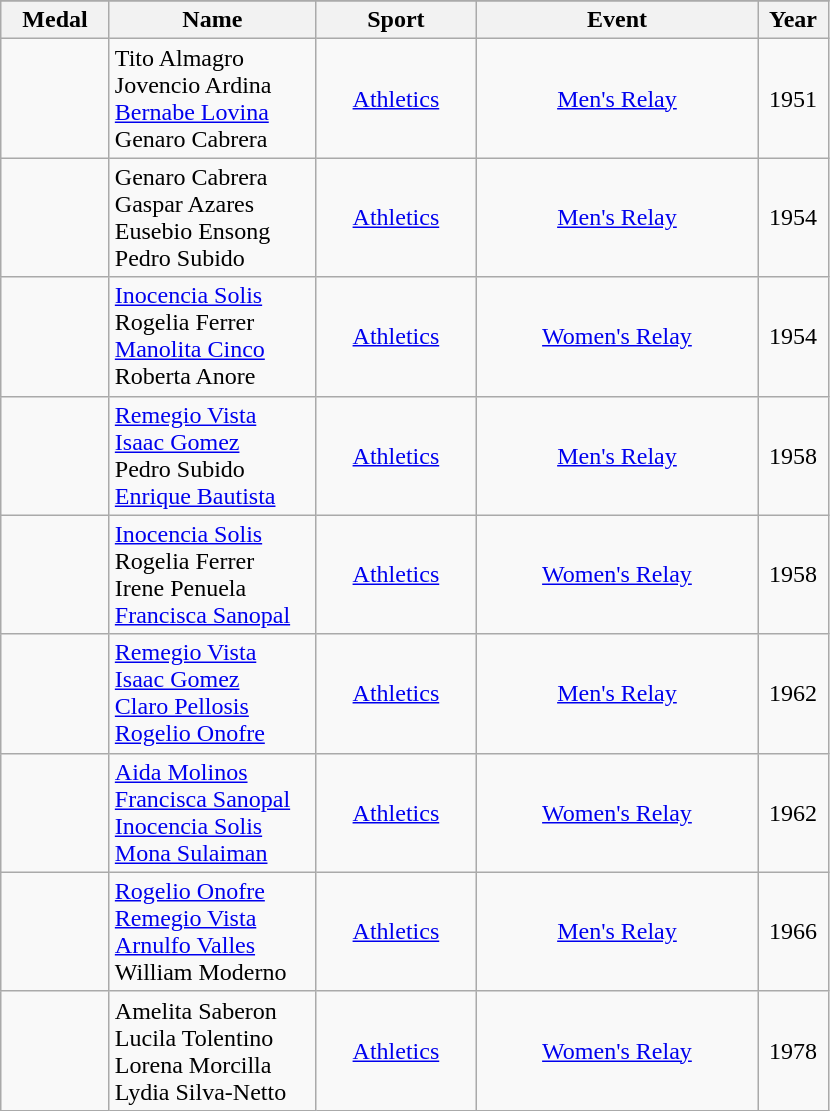<table class="wikitable"  style="font-size:100%;  text-align:center;">
<tr>
</tr>
<tr>
<th width="65">Medal</th>
<th width="130">Name</th>
<th width="100">Sport</th>
<th width="180">Event</th>
<th width="40">Year</th>
</tr>
<tr>
<td></td>
<td align=left>Tito Almagro<br>Jovencio Ardina<br><a href='#'>Bernabe Lovina</a><br>Genaro Cabrera</td>
<td><a href='#'>Athletics</a></td>
<td><a href='#'>Men's  Relay</a></td>
<td>1951</td>
</tr>
<tr>
<td></td>
<td align=left>Genaro Cabrera<br>Gaspar Azares<br>Eusebio Ensong<br>Pedro Subido</td>
<td><a href='#'>Athletics</a></td>
<td><a href='#'>Men's  Relay</a></td>
<td>1954</td>
</tr>
<tr>
<td></td>
<td align=left><a href='#'>Inocencia Solis</a><br>Rogelia Ferrer<br><a href='#'>Manolita Cinco</a><br>Roberta Anore</td>
<td><a href='#'>Athletics</a></td>
<td><a href='#'>Women's  Relay</a></td>
<td>1954</td>
</tr>
<tr>
<td></td>
<td align=left><a href='#'>Remegio Vista</a><br><a href='#'>Isaac Gomez</a><br>Pedro Subido<br><a href='#'>Enrique Bautista</a></td>
<td><a href='#'>Athletics</a></td>
<td><a href='#'>Men's  Relay</a></td>
<td>1958</td>
</tr>
<tr>
<td></td>
<td align=left><a href='#'>Inocencia Solis</a><br>Rogelia Ferrer<br>Irene Penuela<br><a href='#'>Francisca Sanopal</a></td>
<td><a href='#'>Athletics</a></td>
<td><a href='#'>Women's  Relay</a></td>
<td>1958</td>
</tr>
<tr>
<td></td>
<td align=left><a href='#'>Remegio Vista</a><br><a href='#'>Isaac Gomez</a><br><a href='#'>Claro Pellosis</a><br><a href='#'>Rogelio Onofre</a></td>
<td><a href='#'>Athletics</a></td>
<td><a href='#'>Men's  Relay</a></td>
<td>1962</td>
</tr>
<tr>
<td></td>
<td align=left><a href='#'>Aida Molinos</a><br><a href='#'>Francisca Sanopal</a><br><a href='#'>Inocencia Solis</a><br><a href='#'>Mona Sulaiman</a></td>
<td><a href='#'>Athletics</a></td>
<td><a href='#'>Women's  Relay</a></td>
<td>1962</td>
</tr>
<tr>
<td></td>
<td align=left><a href='#'>Rogelio Onofre</a><br><a href='#'>Remegio Vista</a><br><a href='#'>Arnulfo Valles</a><br>William Moderno</td>
<td><a href='#'>Athletics</a></td>
<td><a href='#'>Men's  Relay</a></td>
<td>1966</td>
</tr>
<tr>
<td></td>
<td align=left>Amelita Saberon<br>Lucila Tolentino<br>Lorena Morcilla<br>Lydia Silva-Netto</td>
<td><a href='#'>Athletics</a></td>
<td><a href='#'>Women's  Relay</a></td>
<td>1978</td>
</tr>
</table>
